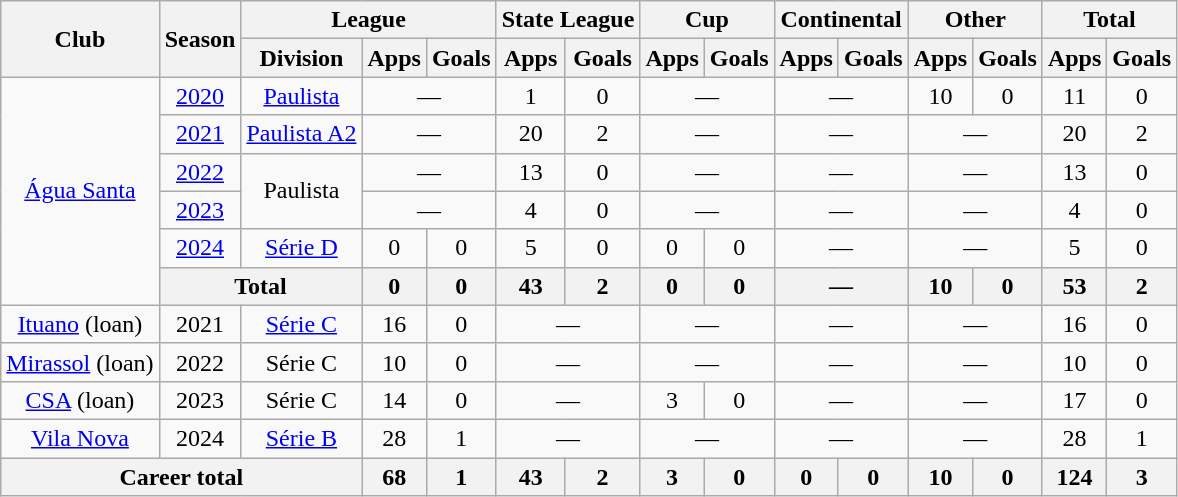<table class="wikitable" style="text-align: center">
<tr>
<th rowspan="2">Club</th>
<th rowspan="2">Season</th>
<th colspan="3">League</th>
<th colspan="2">State League</th>
<th colspan="2">Cup</th>
<th colspan="2">Continental</th>
<th colspan="2">Other</th>
<th colspan="2">Total</th>
</tr>
<tr>
<th>Division</th>
<th>Apps</th>
<th>Goals</th>
<th>Apps</th>
<th>Goals</th>
<th>Apps</th>
<th>Goals</th>
<th>Apps</th>
<th>Goals</th>
<th>Apps</th>
<th>Goals</th>
<th>Apps</th>
<th>Goals</th>
</tr>
<tr>
<td rowspan="6"><a href='#'>Água Santa</a></td>
<td><a href='#'>2020</a></td>
<td><a href='#'>Paulista</a></td>
<td colspan="2">—</td>
<td>1</td>
<td>0</td>
<td colspan="2">—</td>
<td colspan="2">—</td>
<td>10</td>
<td>0</td>
<td>11</td>
<td>0</td>
</tr>
<tr>
<td><a href='#'>2021</a></td>
<td><a href='#'>Paulista A2</a></td>
<td colspan="2">—</td>
<td>20</td>
<td>2</td>
<td colspan="2">—</td>
<td colspan="2">—</td>
<td colspan="2">—</td>
<td>20</td>
<td>2</td>
</tr>
<tr>
<td><a href='#'>2022</a></td>
<td rowspan="2">Paulista</td>
<td colspan="2">—</td>
<td>13</td>
<td>0</td>
<td colspan="2">—</td>
<td colspan="2">—</td>
<td colspan="2">—</td>
<td>13</td>
<td>0</td>
</tr>
<tr>
<td><a href='#'>2023</a></td>
<td colspan="2">—</td>
<td>4</td>
<td>0</td>
<td colspan="2">—</td>
<td colspan="2">—</td>
<td colspan="2">—</td>
<td>4</td>
<td>0</td>
</tr>
<tr>
<td><a href='#'>2024</a></td>
<td><a href='#'>Série D</a></td>
<td>0</td>
<td>0</td>
<td>5</td>
<td>0</td>
<td>0</td>
<td>0</td>
<td colspan="2">—</td>
<td colspan="2">—</td>
<td>5</td>
<td>0</td>
</tr>
<tr>
<th colspan="2">Total</th>
<th>0</th>
<th>0</th>
<th>43</th>
<th>2</th>
<th>0</th>
<th>0</th>
<th colspan="2">—</th>
<th>10</th>
<th>0</th>
<th>53</th>
<th>2</th>
</tr>
<tr>
<td><a href='#'>Ituano</a> (loan)</td>
<td>2021</td>
<td><a href='#'>Série C</a></td>
<td>16</td>
<td>0</td>
<td colspan="2">—</td>
<td colspan="2">—</td>
<td colspan="2">—</td>
<td colspan="2">—</td>
<td>16</td>
<td>0</td>
</tr>
<tr>
<td><a href='#'>Mirassol</a> (loan)</td>
<td>2022</td>
<td>Série C</td>
<td>10</td>
<td>0</td>
<td colspan="2">—</td>
<td colspan="2">—</td>
<td colspan="2">—</td>
<td colspan="2">—</td>
<td>10</td>
<td>0</td>
</tr>
<tr>
<td><a href='#'>CSA</a> (loan)</td>
<td>2023</td>
<td>Série C</td>
<td>14</td>
<td>0</td>
<td colspan="2">—</td>
<td>3</td>
<td>0</td>
<td colspan="2">—</td>
<td colspan="2">—</td>
<td>17</td>
<td>0</td>
</tr>
<tr>
<td><a href='#'>Vila Nova</a></td>
<td>2024</td>
<td><a href='#'>Série B</a></td>
<td>28</td>
<td>1</td>
<td colspan="2">—</td>
<td colspan="2">—</td>
<td colspan="2">—</td>
<td colspan="2">—</td>
<td>28</td>
<td>1</td>
</tr>
<tr>
<th colspan="3"><strong>Career total</strong></th>
<th>68</th>
<th>1</th>
<th>43</th>
<th>2</th>
<th>3</th>
<th>0</th>
<th>0</th>
<th>0</th>
<th>10</th>
<th>0</th>
<th>124</th>
<th>3</th>
</tr>
</table>
